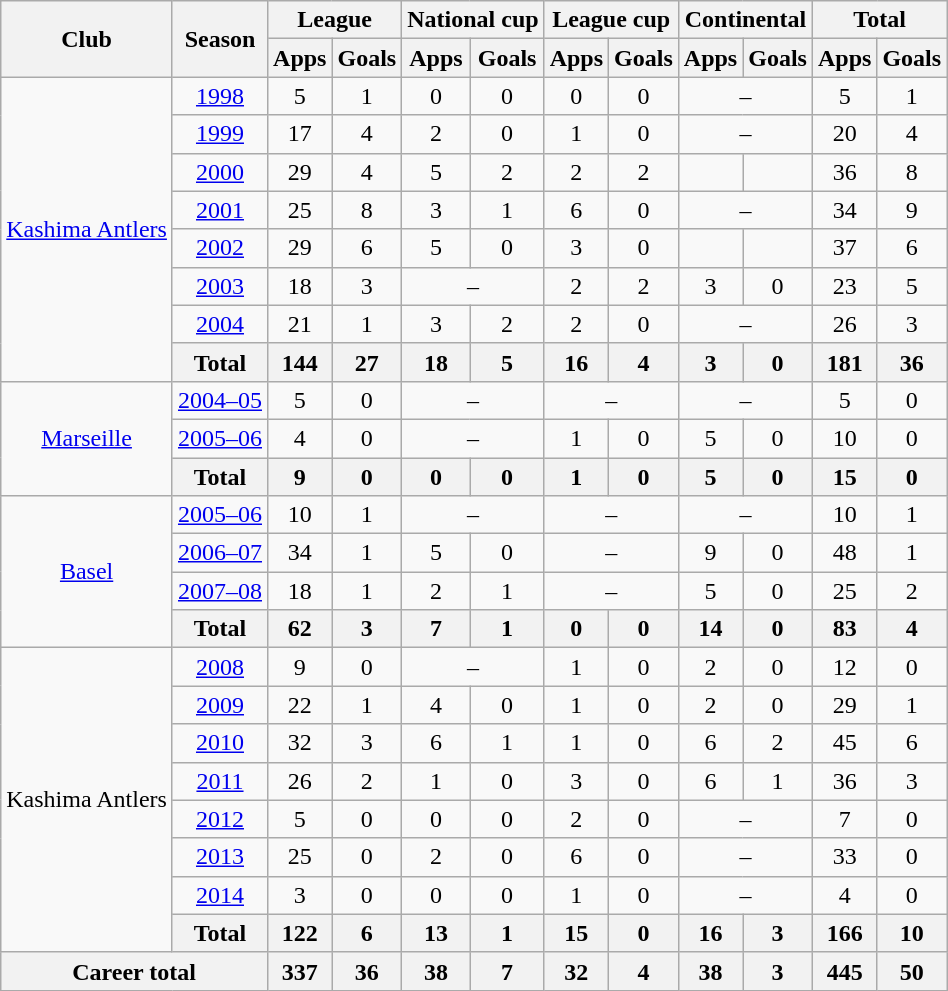<table class="wikitable" style="text-align:center">
<tr>
<th rowspan="2">Club</th>
<th rowspan="2">Season</th>
<th colspan="2">League</th>
<th colspan="2">National cup</th>
<th colspan="2">League cup</th>
<th colspan="2">Continental</th>
<th colspan="2">Total</th>
</tr>
<tr>
<th>Apps</th>
<th>Goals</th>
<th>Apps</th>
<th>Goals</th>
<th>Apps</th>
<th>Goals</th>
<th>Apps</th>
<th>Goals</th>
<th>Apps</th>
<th>Goals</th>
</tr>
<tr>
<td rowspan="8"><a href='#'>Kashima Antlers</a></td>
<td><a href='#'>1998</a></td>
<td>5</td>
<td>1</td>
<td>0</td>
<td>0</td>
<td>0</td>
<td>0</td>
<td colspan="2">–</td>
<td>5</td>
<td>1</td>
</tr>
<tr>
<td><a href='#'>1999</a></td>
<td>17</td>
<td>4</td>
<td>2</td>
<td>0</td>
<td>1</td>
<td>0</td>
<td colspan="2">–</td>
<td>20</td>
<td>4</td>
</tr>
<tr>
<td><a href='#'>2000</a></td>
<td>29</td>
<td>4</td>
<td>5</td>
<td>2</td>
<td>2</td>
<td>2</td>
<td></td>
<td></td>
<td>36</td>
<td>8</td>
</tr>
<tr>
<td><a href='#'>2001</a></td>
<td>25</td>
<td>8</td>
<td>3</td>
<td>1</td>
<td>6</td>
<td>0</td>
<td colspan="2">–</td>
<td>34</td>
<td>9</td>
</tr>
<tr>
<td><a href='#'>2002</a></td>
<td>29</td>
<td>6</td>
<td>5</td>
<td>0</td>
<td>3</td>
<td>0</td>
<td></td>
<td></td>
<td>37</td>
<td>6</td>
</tr>
<tr>
<td><a href='#'>2003</a></td>
<td>18</td>
<td>3</td>
<td colspan="2">–</td>
<td>2</td>
<td>2</td>
<td>3</td>
<td>0</td>
<td>23</td>
<td>5</td>
</tr>
<tr>
<td><a href='#'>2004</a></td>
<td>21</td>
<td>1</td>
<td>3</td>
<td>2</td>
<td>2</td>
<td>0</td>
<td colspan="2">–</td>
<td>26</td>
<td>3</td>
</tr>
<tr>
<th>Total</th>
<th>144</th>
<th>27</th>
<th>18</th>
<th>5</th>
<th>16</th>
<th>4</th>
<th>3</th>
<th>0</th>
<th>181</th>
<th>36</th>
</tr>
<tr>
<td rowspan="3"><a href='#'>Marseille</a></td>
<td><a href='#'>2004–05</a></td>
<td>5</td>
<td>0</td>
<td colspan="2">–</td>
<td colspan="2">–</td>
<td colspan="2">–</td>
<td>5</td>
<td>0</td>
</tr>
<tr>
<td><a href='#'>2005–06</a></td>
<td>4</td>
<td>0</td>
<td colspan="2">–</td>
<td>1</td>
<td>0</td>
<td>5</td>
<td>0</td>
<td>10</td>
<td>0</td>
</tr>
<tr>
<th>Total</th>
<th>9</th>
<th>0</th>
<th>0</th>
<th>0</th>
<th>1</th>
<th>0</th>
<th>5</th>
<th>0</th>
<th>15</th>
<th>0</th>
</tr>
<tr>
<td rowspan="4"><a href='#'>Basel</a></td>
<td><a href='#'>2005–06</a></td>
<td>10</td>
<td>1</td>
<td colspan="2">–</td>
<td colspan="2">–</td>
<td colspan="2">–</td>
<td>10</td>
<td>1</td>
</tr>
<tr>
<td><a href='#'>2006–07</a></td>
<td>34</td>
<td>1</td>
<td>5</td>
<td>0</td>
<td colspan="2">–</td>
<td>9</td>
<td>0</td>
<td>48</td>
<td>1</td>
</tr>
<tr>
<td><a href='#'>2007–08</a></td>
<td>18</td>
<td>1</td>
<td>2</td>
<td>1</td>
<td colspan="2">–</td>
<td>5</td>
<td>0</td>
<td>25</td>
<td>2</td>
</tr>
<tr>
<th>Total</th>
<th>62</th>
<th>3</th>
<th>7</th>
<th>1</th>
<th>0</th>
<th>0</th>
<th>14</th>
<th>0</th>
<th>83</th>
<th>4</th>
</tr>
<tr>
<td rowspan="8">Kashima Antlers</td>
<td><a href='#'>2008</a></td>
<td>9</td>
<td>0</td>
<td colspan="2">–</td>
<td>1</td>
<td>0</td>
<td>2</td>
<td>0</td>
<td>12</td>
<td>0</td>
</tr>
<tr>
<td><a href='#'>2009</a></td>
<td>22</td>
<td>1</td>
<td>4</td>
<td>0</td>
<td>1</td>
<td>0</td>
<td>2</td>
<td>0</td>
<td>29</td>
<td>1</td>
</tr>
<tr>
<td><a href='#'>2010</a></td>
<td>32</td>
<td>3</td>
<td>6</td>
<td>1</td>
<td>1</td>
<td>0</td>
<td>6</td>
<td>2</td>
<td>45</td>
<td>6</td>
</tr>
<tr>
<td><a href='#'>2011</a></td>
<td>26</td>
<td>2</td>
<td>1</td>
<td>0</td>
<td>3</td>
<td>0</td>
<td>6</td>
<td>1</td>
<td>36</td>
<td>3</td>
</tr>
<tr>
<td><a href='#'>2012</a></td>
<td>5</td>
<td>0</td>
<td>0</td>
<td>0</td>
<td>2</td>
<td>0</td>
<td colspan="2">–</td>
<td>7</td>
<td>0</td>
</tr>
<tr>
<td><a href='#'>2013</a></td>
<td>25</td>
<td>0</td>
<td>2</td>
<td>0</td>
<td>6</td>
<td>0</td>
<td colspan="2">–</td>
<td>33</td>
<td>0</td>
</tr>
<tr>
<td><a href='#'>2014</a></td>
<td>3</td>
<td>0</td>
<td>0</td>
<td>0</td>
<td>1</td>
<td>0</td>
<td colspan="2">–</td>
<td>4</td>
<td>0</td>
</tr>
<tr>
<th>Total</th>
<th>122</th>
<th>6</th>
<th>13</th>
<th>1</th>
<th>15</th>
<th>0</th>
<th>16</th>
<th>3</th>
<th>166</th>
<th>10</th>
</tr>
<tr>
<th colspan="2">Career total</th>
<th>337</th>
<th>36</th>
<th>38</th>
<th>7</th>
<th>32</th>
<th>4</th>
<th>38</th>
<th>3</th>
<th>445</th>
<th>50</th>
</tr>
</table>
